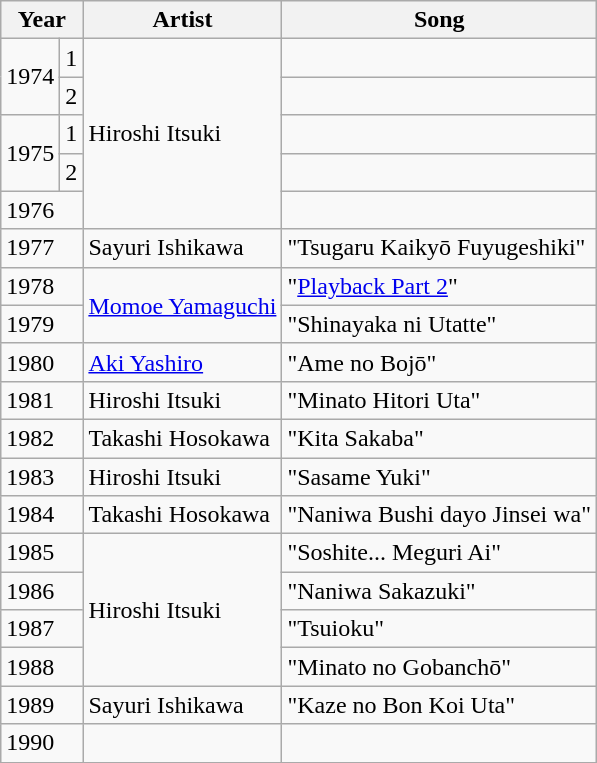<table class="wikitable">
<tr>
<th colspan="2">Year</th>
<th>Artist</th>
<th>Song</th>
</tr>
<tr>
<td rowspan="2">1974</td>
<td>1</td>
<td rowspan="5">Hiroshi Itsuki</td>
<td></td>
</tr>
<tr>
<td>2</td>
<td></td>
</tr>
<tr>
<td rowspan="2">1975</td>
<td>1</td>
<td></td>
</tr>
<tr>
<td>2</td>
<td></td>
</tr>
<tr>
<td colspan="2">1976</td>
<td></td>
</tr>
<tr>
<td colspan="2">1977</td>
<td>Sayuri Ishikawa</td>
<td>"Tsugaru Kaikyō Fuyugeshiki"</td>
</tr>
<tr>
<td colspan="2">1978</td>
<td rowspan="2"><a href='#'>Momoe Yamaguchi</a></td>
<td>"<a href='#'>Playback Part 2</a>"</td>
</tr>
<tr>
<td colspan="2">1979</td>
<td>"Shinayaka ni Utatte"</td>
</tr>
<tr>
<td colspan="2">1980</td>
<td><a href='#'>Aki Yashiro</a></td>
<td>"Ame no Bojō"</td>
</tr>
<tr>
<td colspan="2">1981</td>
<td>Hiroshi Itsuki</td>
<td>"Minato Hitori Uta"</td>
</tr>
<tr>
<td colspan="2">1982</td>
<td>Takashi Hosokawa</td>
<td>"Kita Sakaba"</td>
</tr>
<tr>
<td colspan="2">1983</td>
<td>Hiroshi Itsuki</td>
<td>"Sasame Yuki"</td>
</tr>
<tr>
<td colspan="2">1984</td>
<td>Takashi Hosokawa</td>
<td>"Naniwa Bushi dayo Jinsei wa"</td>
</tr>
<tr>
<td colspan="2">1985</td>
<td rowspan="4">Hiroshi Itsuki</td>
<td>"Soshite... Meguri Ai"</td>
</tr>
<tr>
<td colspan="2">1986</td>
<td>"Naniwa Sakazuki"</td>
</tr>
<tr>
<td colspan="2">1987</td>
<td>"Tsuioku"</td>
</tr>
<tr>
<td colspan="2">1988</td>
<td>"Minato no Gobanchō"</td>
</tr>
<tr>
<td colspan="2">1989</td>
<td>Sayuri Ishikawa</td>
<td>"Kaze no Bon Koi Uta"</td>
</tr>
<tr>
<td colspan="2">1990</td>
<td></td>
<td></td>
</tr>
</table>
